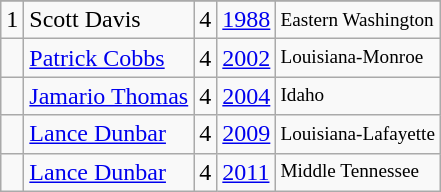<table class="wikitable">
<tr>
</tr>
<tr>
<td>1</td>
<td>Scott Davis</td>
<td>4</td>
<td><a href='#'>1988</a></td>
<td style="font-size:80%;">Eastern Washington</td>
</tr>
<tr>
<td></td>
<td><a href='#'>Patrick Cobbs</a></td>
<td>4</td>
<td><a href='#'>2002</a></td>
<td style="font-size:80%;">Louisiana-Monroe</td>
</tr>
<tr>
<td></td>
<td><a href='#'>Jamario Thomas</a></td>
<td>4</td>
<td><a href='#'>2004</a></td>
<td style="font-size:80%;">Idaho</td>
</tr>
<tr>
<td></td>
<td><a href='#'>Lance Dunbar</a></td>
<td>4</td>
<td><a href='#'>2009</a></td>
<td style="font-size:80%;">Louisiana-Lafayette</td>
</tr>
<tr>
<td></td>
<td><a href='#'>Lance Dunbar</a></td>
<td>4</td>
<td><a href='#'>2011</a></td>
<td style="font-size:80%;">Middle Tennessee</td>
</tr>
</table>
